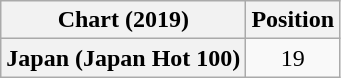<table class="wikitable plainrowheaders" style="text-align:center">
<tr>
<th scope="col">Chart (2019)</th>
<th scope="col">Position</th>
</tr>
<tr>
<th scope="row">Japan (Japan Hot 100)</th>
<td>19</td>
</tr>
</table>
